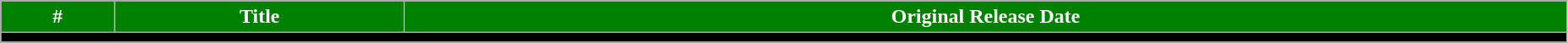<table class="wikitable plainrowheaders" width="98%">
<tr>
<th style="background: #008000; color: #FFF;">#</th>
<th style="background: #008000; color: #FFF;">Title</th>
<th style="background: #008000; color: #FFF;">Original Release Date</th>
</tr>
<tr>
<td colspan="7" bgcolor="#000000"></td>
</tr>
<tr>
</tr>
</table>
